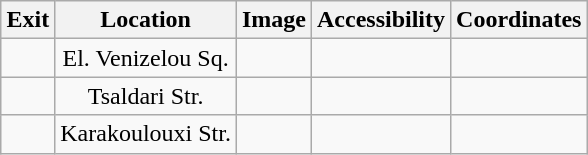<table cellpadding="5" style="margin:0 auto; text-align:center;"  class="wikitable">
<tr>
<th>Exit</th>
<th>Location</th>
<th>Image</th>
<th>Accessibility</th>
<th>Coordinates</th>
</tr>
<tr>
<td></td>
<td>El. Venizelou Sq.</td>
<td></td>
<td></td>
<td></td>
</tr>
<tr>
<td></td>
<td>Tsaldari Str.</td>
<td></td>
<td></td>
<td></td>
</tr>
<tr>
<td></td>
<td>Karakoulouxi Str.</td>
<td></td>
<td></td>
<td></td>
</tr>
</table>
